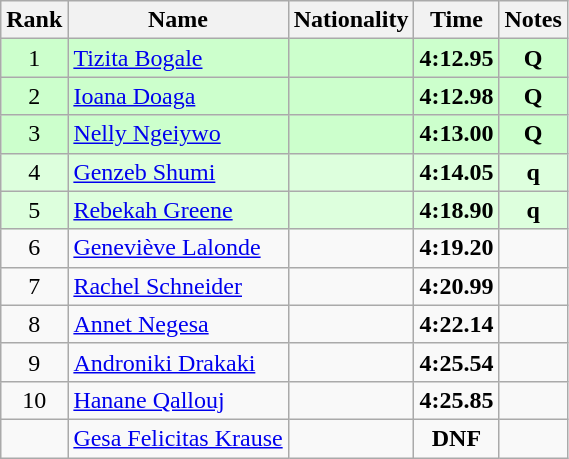<table class="wikitable sortable" style="text-align:center">
<tr>
<th>Rank</th>
<th>Name</th>
<th>Nationality</th>
<th>Time</th>
<th>Notes</th>
</tr>
<tr bgcolor=ccffcc>
<td>1</td>
<td align=left><a href='#'>Tizita Bogale</a></td>
<td align=left></td>
<td><strong>4:12.95</strong></td>
<td><strong>Q</strong></td>
</tr>
<tr bgcolor=ccffcc>
<td>2</td>
<td align=left><a href='#'>Ioana Doaga</a></td>
<td align=left></td>
<td><strong>4:12.98</strong></td>
<td><strong>Q</strong></td>
</tr>
<tr bgcolor=ccffcc>
<td>3</td>
<td align=left><a href='#'>Nelly Ngeiywo</a></td>
<td align=left></td>
<td><strong>4:13.00</strong></td>
<td><strong>Q</strong></td>
</tr>
<tr bgcolor=ddffdd>
<td>4</td>
<td align=left><a href='#'>Genzeb Shumi</a></td>
<td align=left></td>
<td><strong>4:14.05</strong></td>
<td><strong>q</strong></td>
</tr>
<tr bgcolor=ddffdd>
<td>5</td>
<td align=left><a href='#'>Rebekah Greene</a></td>
<td align=left></td>
<td><strong>4:18.90</strong></td>
<td><strong>q</strong></td>
</tr>
<tr>
<td>6</td>
<td align=left><a href='#'>Geneviève Lalonde</a></td>
<td align=left></td>
<td><strong>4:19.20</strong></td>
<td></td>
</tr>
<tr>
<td>7</td>
<td align=left><a href='#'>Rachel Schneider</a></td>
<td align=left></td>
<td><strong>4:20.99</strong></td>
<td></td>
</tr>
<tr>
<td>8</td>
<td align=left><a href='#'>Annet Negesa</a></td>
<td align=left></td>
<td><strong>4:22.14</strong></td>
<td></td>
</tr>
<tr>
<td>9</td>
<td align=left><a href='#'>Androniki Drakaki</a></td>
<td align=left></td>
<td><strong>4:25.54</strong></td>
<td></td>
</tr>
<tr>
<td>10</td>
<td align=left><a href='#'>Hanane Qallouj</a></td>
<td align=left></td>
<td><strong>4:25.85</strong></td>
<td></td>
</tr>
<tr>
<td></td>
<td align=left><a href='#'>Gesa Felicitas Krause</a></td>
<td align=left></td>
<td><strong>DNF</strong></td>
<td></td>
</tr>
</table>
